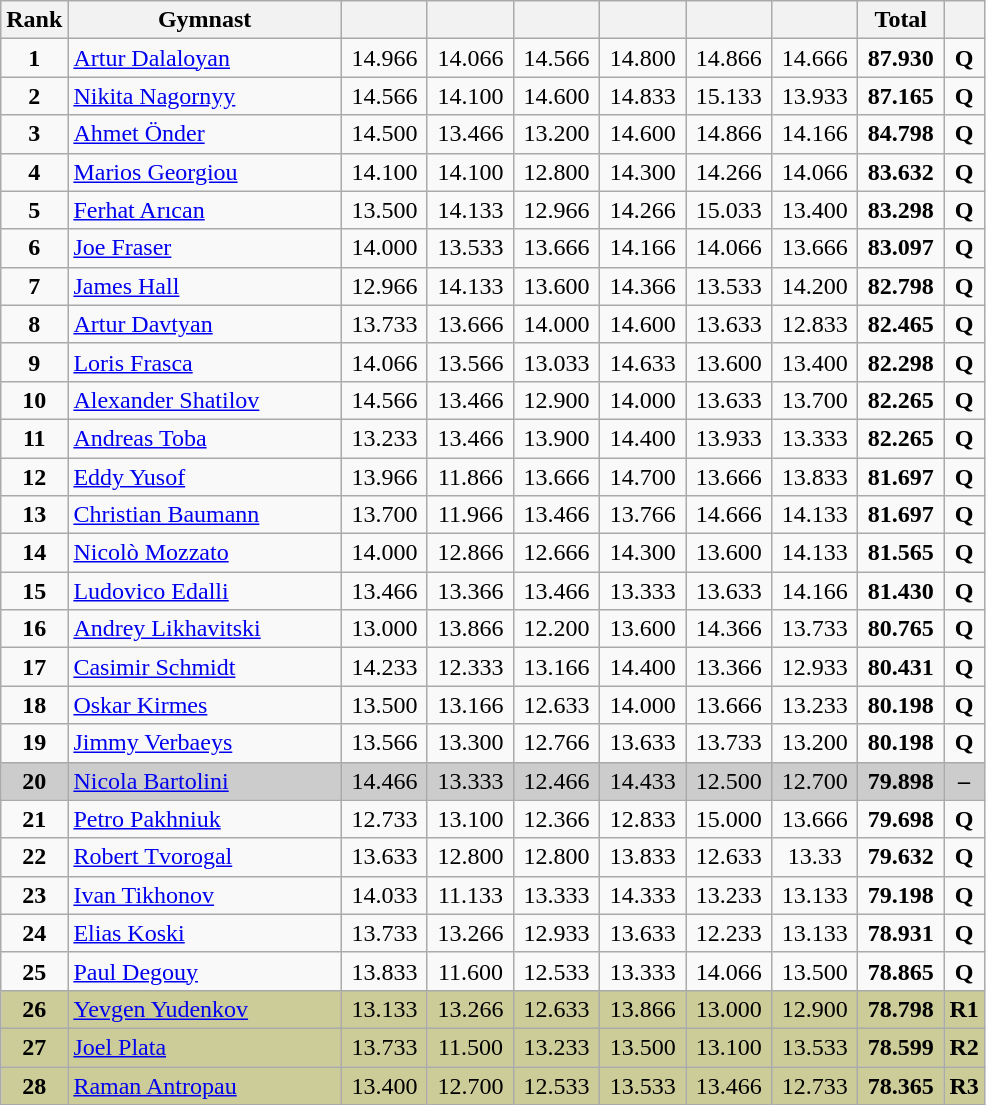<table class="wikitable sortable" style="text-align:center; font-size:100%">
<tr>
<th scope="col" style="width:15px;">Rank</th>
<th scope="col" style="width:175px;">Gymnast</th>
<th scope="col" style="width:50px;"></th>
<th scope="col" style="width:50px;"></th>
<th scope="col" style="width:50px;"></th>
<th scope="col" style="width:50px;"></th>
<th scope="col" style="width:50px;"></th>
<th scope="col" style="width:50px;"></th>
<th scope="col" style="width:50px;">Total</th>
<th scope="col" style="width:15px;"></th>
</tr>
<tr>
<td scope="row" style="text-align:center;"><strong>1</strong></td>
<td style="text-align:left;"> <a href='#'>Artur Dalaloyan</a></td>
<td>14.966</td>
<td>14.066</td>
<td>14.566</td>
<td>14.800</td>
<td>14.866</td>
<td>14.666</td>
<td><strong>87.930</strong></td>
<td><strong>Q</strong></td>
</tr>
<tr>
<td scope="row" style="text-align:center;"><strong>2</strong></td>
<td style="text-align:left;"> <a href='#'>Nikita Nagornyy</a></td>
<td>14.566</td>
<td>14.100</td>
<td>14.600</td>
<td>14.833</td>
<td>15.133</td>
<td>13.933</td>
<td><strong>87.165</strong></td>
<td><strong>Q</strong></td>
</tr>
<tr>
<td scope="row" style="text-align:center;"><strong>3</strong></td>
<td style="text-align:left;"> <a href='#'>Ahmet Önder</a></td>
<td>14.500</td>
<td>13.466</td>
<td>13.200</td>
<td>14.600</td>
<td>14.866</td>
<td>14.166</td>
<td><strong>84.798</strong></td>
<td><strong>Q</strong></td>
</tr>
<tr>
<td scope="row" style="text-align:center;"><strong>4</strong></td>
<td style="text-align:left;"> <a href='#'>Marios Georgiou</a></td>
<td>14.100</td>
<td>14.100</td>
<td>12.800</td>
<td>14.300</td>
<td>14.266</td>
<td>14.066</td>
<td><strong>83.632</strong></td>
<td><strong>Q</strong></td>
</tr>
<tr>
<td scope="row" style="text-align:center;"><strong>5</strong></td>
<td style="text-align:left;"> <a href='#'>Ferhat Arıcan</a></td>
<td>13.500</td>
<td>14.133</td>
<td>12.966</td>
<td>14.266</td>
<td>15.033</td>
<td>13.400</td>
<td><strong>83.298</strong></td>
<td><strong>Q</strong></td>
</tr>
<tr>
<td scope="row" style="text-align:center;"><strong>6</strong></td>
<td style="text-align:left;"> <a href='#'>Joe Fraser</a></td>
<td>14.000</td>
<td>13.533</td>
<td>13.666</td>
<td>14.166</td>
<td>14.066</td>
<td>13.666</td>
<td><strong>83.097</strong></td>
<td><strong>Q</strong></td>
</tr>
<tr>
<td scope="row" style="text-align:center;"><strong>7</strong></td>
<td style="text-align:left;"> <a href='#'>James Hall</a></td>
<td>12.966</td>
<td>14.133</td>
<td>13.600</td>
<td>14.366</td>
<td>13.533</td>
<td>14.200</td>
<td><strong>82.798</strong></td>
<td><strong>Q</strong></td>
</tr>
<tr>
<td scope="row" style="text-align:center;"><strong>8</strong></td>
<td style="text-align:left;"> <a href='#'>Artur Davtyan</a></td>
<td>13.733</td>
<td>13.666</td>
<td>14.000</td>
<td>14.600</td>
<td>13.633</td>
<td>12.833</td>
<td><strong>82.465</strong></td>
<td><strong>Q</strong></td>
</tr>
<tr>
<td scope="row" style="text-align:center;"><strong>9</strong></td>
<td style="text-align:left;"> <a href='#'>Loris Frasca</a></td>
<td>14.066</td>
<td>13.566</td>
<td>13.033</td>
<td>14.633</td>
<td>13.600</td>
<td>13.400</td>
<td><strong>82.298</strong></td>
<td><strong>Q</strong></td>
</tr>
<tr>
<td scope="row" style="text-align:center;"><strong>10</strong></td>
<td style="text-align:left;"> <a href='#'>Alexander Shatilov</a></td>
<td>14.566</td>
<td>13.466</td>
<td>12.900</td>
<td>14.000</td>
<td>13.633</td>
<td>13.700</td>
<td><strong>82.265</strong></td>
<td><strong>Q</strong></td>
</tr>
<tr>
<td scope="row" style="text-align:center;"><strong>11</strong></td>
<td style="text-align:left;"> <a href='#'>Andreas Toba</a></td>
<td>13.233</td>
<td>13.466</td>
<td>13.900</td>
<td>14.400</td>
<td>13.933</td>
<td>13.333</td>
<td><strong>82.265</strong></td>
<td><strong>Q</strong></td>
</tr>
<tr>
<td scope="row" style="text-align:center;"><strong>12</strong></td>
<td style="text-align:left;"> <a href='#'>Eddy Yusof</a></td>
<td>13.966</td>
<td>11.866</td>
<td>13.666</td>
<td>14.700</td>
<td>13.666</td>
<td>13.833</td>
<td><strong>81.697</strong></td>
<td><strong>Q</strong></td>
</tr>
<tr>
<td scope="row" style="text-align:center;"><strong>13</strong></td>
<td style="text-align:left;"> <a href='#'>Christian Baumann</a></td>
<td>13.700</td>
<td>11.966</td>
<td>13.466</td>
<td>13.766</td>
<td>14.666</td>
<td>14.133</td>
<td><strong>81.697</strong></td>
<td><strong>Q</strong></td>
</tr>
<tr>
<td scope="row" style="text-align:center;"><strong>14</strong></td>
<td style="text-align:left;"> <a href='#'>Nicolò Mozzato</a></td>
<td>14.000</td>
<td>12.866</td>
<td>12.666</td>
<td>14.300</td>
<td>13.600</td>
<td>14.133</td>
<td><strong>81.565</strong></td>
<td><strong>Q</strong></td>
</tr>
<tr>
<td scope="row" style="text-align:center;"><strong>15</strong></td>
<td style="text-align:left;"> <a href='#'>Ludovico Edalli</a></td>
<td>13.466</td>
<td>13.366</td>
<td>13.466</td>
<td>13.333</td>
<td>13.633</td>
<td>14.166</td>
<td><strong>81.430</strong></td>
<td><strong>Q</strong></td>
</tr>
<tr>
<td scope="row" style="text-align:center;"><strong>16</strong></td>
<td style="text-align:left;"> <a href='#'>Andrey Likhavitski</a></td>
<td>13.000</td>
<td>13.866</td>
<td>12.200</td>
<td>13.600</td>
<td>14.366</td>
<td>13.733</td>
<td><strong>80.765</strong></td>
<td><strong>Q</strong></td>
</tr>
<tr>
<td scope="row" style="text-align:center;"><strong>17</strong></td>
<td style="text-align:left;"> <a href='#'>Casimir Schmidt</a></td>
<td>14.233</td>
<td>12.333</td>
<td>13.166</td>
<td>14.400</td>
<td>13.366</td>
<td>12.933</td>
<td><strong>80.431</strong></td>
<td><strong>Q</strong></td>
</tr>
<tr>
<td scope="row" style="text-align:center;"><strong>18</strong></td>
<td style="text-align:left;"> <a href='#'>Oskar Kirmes</a></td>
<td>13.500</td>
<td>13.166</td>
<td>12.633</td>
<td>14.000</td>
<td>13.666</td>
<td>13.233</td>
<td><strong>80.198</strong></td>
<td><strong>Q</strong></td>
</tr>
<tr>
<td scope="row" style="text-align:center;"><strong>19</strong></td>
<td style="text-align:left;"> <a href='#'>Jimmy Verbaeys</a></td>
<td>13.566</td>
<td>13.300</td>
<td>12.766</td>
<td>13.633</td>
<td>13.733</td>
<td>13.200</td>
<td><strong>80.198</strong></td>
<td><strong>Q</strong></td>
</tr>
<tr style="background:#cccccc;">
<td scope="row" style="text-align:center;"><strong>20</strong></td>
<td style="text-align:left;"> <a href='#'>Nicola Bartolini</a></td>
<td>14.466</td>
<td>13.333</td>
<td>12.466</td>
<td>14.433</td>
<td>12.500</td>
<td>12.700</td>
<td><strong>79.898</strong></td>
<td><strong>–</strong></td>
</tr>
<tr>
<td scope="row" style="text-align:center;"><strong>21</strong></td>
<td style="text-align:left;"> <a href='#'>Petro Pakhniuk</a></td>
<td>12.733</td>
<td>13.100</td>
<td>12.366</td>
<td>12.833</td>
<td>15.000</td>
<td>13.666</td>
<td><strong>79.698</strong></td>
<td><strong>Q</strong></td>
</tr>
<tr>
<td scope="row" style="text-align:center;"><strong>22</strong></td>
<td style="text-align:left;"> <a href='#'>Robert Tvorogal</a></td>
<td>13.633</td>
<td>12.800</td>
<td>12.800</td>
<td>13.833</td>
<td>12.633</td>
<td>13.33</td>
<td><strong>79.632</strong></td>
<td><strong>Q</strong></td>
</tr>
<tr>
<td scope="row" style="text-align:center;"><strong>23</strong></td>
<td style="text-align:left;"> <a href='#'>Ivan Tikhonov</a></td>
<td>14.033</td>
<td>11.133</td>
<td>13.333</td>
<td>14.333</td>
<td>13.233</td>
<td>13.133</td>
<td><strong>79.198</strong></td>
<td><strong>Q</strong></td>
</tr>
<tr>
<td scope="row" style="text-align:center;"><strong>24</strong></td>
<td style="text-align:left;"> <a href='#'>Elias Koski</a></td>
<td>13.733</td>
<td>13.266</td>
<td>12.933</td>
<td>13.633</td>
<td>12.233</td>
<td>13.133</td>
<td><strong>78.931</strong></td>
<td><strong>Q</strong></td>
</tr>
<tr>
<td scope="row" style="text-align:center;"><strong>25</strong></td>
<td style="text-align:left;"> <a href='#'>Paul Degouy</a></td>
<td>13.833</td>
<td>11.600</td>
<td>12.533</td>
<td>13.333</td>
<td>14.066</td>
<td>13.500</td>
<td><strong>78.865</strong></td>
<td><strong>Q</strong></td>
</tr>
<tr style="background:#cccc99;">
<td scope="row" style="text-align:center;"><strong>26</strong></td>
<td style="text-align:left;"> <a href='#'>Yevgen Yudenkov</a></td>
<td>13.133</td>
<td>13.266</td>
<td>12.633</td>
<td>13.866</td>
<td>13.000</td>
<td>12.900</td>
<td><strong>78.798</strong></td>
<td><strong>R1</strong></td>
</tr>
<tr style="background:#cccc99;">
<td scope="row" style="text-align:center;"><strong>27</strong></td>
<td style="text-align:left;"> <a href='#'>Joel Plata</a></td>
<td>13.733</td>
<td>11.500</td>
<td>13.233</td>
<td>13.500</td>
<td>13.100</td>
<td>13.533</td>
<td><strong>78.599</strong></td>
<td><strong>R2</strong></td>
</tr>
<tr style="background:#cccc99;">
<td scope="row" style="text-align:center;"><strong>28</strong></td>
<td style="text-align:left;"> <a href='#'>Raman Antropau</a></td>
<td>13.400</td>
<td>12.700</td>
<td>12.533</td>
<td>13.533</td>
<td>13.466</td>
<td>12.733</td>
<td><strong>78.365</strong></td>
<td><strong>R3</strong></td>
</tr>
</table>
